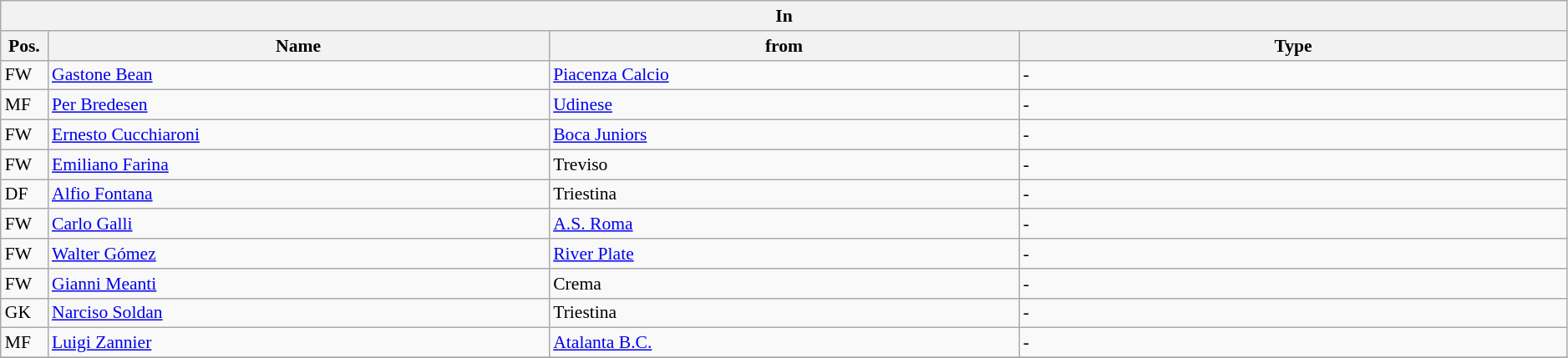<table class="wikitable" style="font-size:90%;width:99%;">
<tr>
<th colspan="4">In</th>
</tr>
<tr>
<th width=3%>Pos.</th>
<th width=32%>Name</th>
<th width=30%>from</th>
<th width=35%>Type</th>
</tr>
<tr>
<td>FW</td>
<td><a href='#'>Gastone Bean</a></td>
<td><a href='#'>Piacenza Calcio</a></td>
<td>-</td>
</tr>
<tr>
<td>MF</td>
<td><a href='#'>Per Bredesen</a></td>
<td><a href='#'>Udinese</a></td>
<td>-</td>
</tr>
<tr>
<td>FW</td>
<td><a href='#'>Ernesto Cucchiaroni</a></td>
<td><a href='#'>Boca Juniors</a></td>
<td>-</td>
</tr>
<tr>
<td>FW</td>
<td><a href='#'>Emiliano Farina</a></td>
<td>Treviso</td>
<td>-</td>
</tr>
<tr>
<td>DF</td>
<td><a href='#'>Alfio Fontana</a></td>
<td>Triestina</td>
<td>-</td>
</tr>
<tr>
<td>FW</td>
<td><a href='#'>Carlo Galli</a></td>
<td><a href='#'>A.S. Roma</a></td>
<td>-</td>
</tr>
<tr>
<td>FW</td>
<td><a href='#'>Walter Gómez</a></td>
<td><a href='#'>River Plate</a></td>
<td>-</td>
</tr>
<tr>
<td>FW</td>
<td><a href='#'>Gianni Meanti</a></td>
<td>Crema</td>
<td>-</td>
</tr>
<tr>
<td>GK</td>
<td><a href='#'>Narciso Soldan</a></td>
<td>Triestina</td>
<td>-</td>
</tr>
<tr>
<td>MF</td>
<td><a href='#'>Luigi Zannier</a></td>
<td><a href='#'>Atalanta B.C.</a></td>
<td>-</td>
</tr>
<tr>
</tr>
</table>
